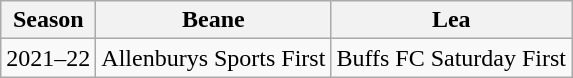<table class="wikitable" style="text-align: center">
<tr>
<th>Season</th>
<th>Beane</th>
<th>Lea</th>
</tr>
<tr>
<td>2021–22</td>
<td>Allenburys Sports First</td>
<td>Buffs FC Saturday First</td>
</tr>
</table>
